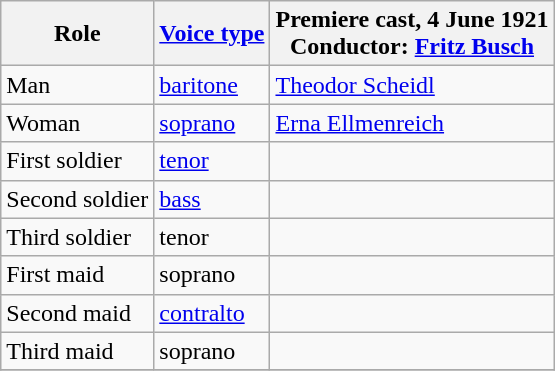<table class="wikitable">
<tr>
<th>Role</th>
<th><a href='#'>Voice type</a></th>
<th>Premiere cast, 4 June 1921<br>Conductor: <a href='#'>Fritz Busch</a></th>
</tr>
<tr>
<td>Man</td>
<td><a href='#'>baritone</a></td>
<td><a href='#'>Theodor Scheidl</a></td>
</tr>
<tr>
<td>Woman</td>
<td><a href='#'>soprano</a></td>
<td><a href='#'>Erna Ellmenreich</a></td>
</tr>
<tr>
<td>First soldier</td>
<td><a href='#'>tenor</a></td>
<td></td>
</tr>
<tr>
<td>Second soldier</td>
<td><a href='#'>bass</a></td>
<td></td>
</tr>
<tr>
<td>Third soldier</td>
<td>tenor</td>
<td></td>
</tr>
<tr>
<td>First maid</td>
<td>soprano</td>
<td></td>
</tr>
<tr>
<td>Second maid</td>
<td><a href='#'>contralto</a></td>
<td></td>
</tr>
<tr>
<td>Third maid</td>
<td>soprano</td>
<td></td>
</tr>
<tr>
</tr>
</table>
